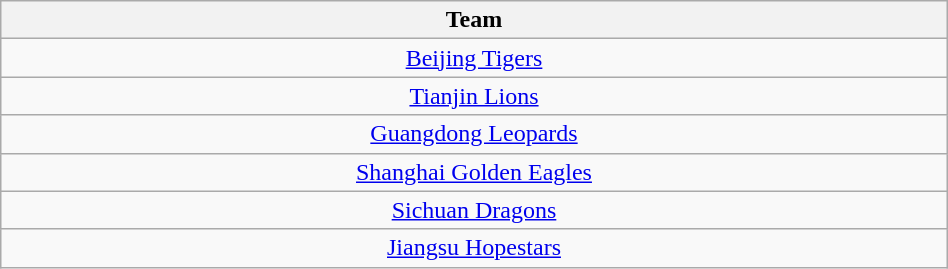<table class="wikitable" width="50%" style="text-align:center;">
<tr>
<th width="20%">Team</th>
</tr>
<tr align=center>
<td><a href='#'>Beijing Tigers</a></td>
</tr>
<tr align=center>
<td><a href='#'>Tianjin Lions</a></td>
</tr>
<tr align=center>
<td><a href='#'>Guangdong Leopards</a></td>
</tr>
<tr align=center>
<td><a href='#'>Shanghai Golden Eagles</a></td>
</tr>
<tr align=center>
<td><a href='#'>Sichuan Dragons</a></td>
</tr>
<tr align=center>
<td><a href='#'>Jiangsu Hopestars</a></td>
</tr>
</table>
